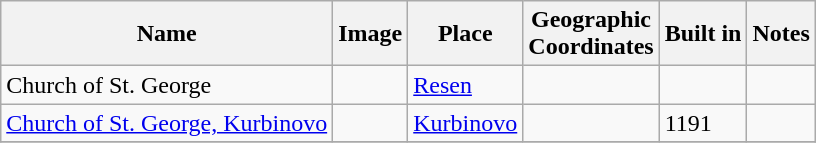<table class="wikitable">
<tr>
<th><strong> Name</strong></th>
<th><strong> Image</strong></th>
<th><strong> Place</strong></th>
<th><strong> Geographic</strong><br><strong>Coordinates</strong></th>
<th><strong> Built in</strong></th>
<th><strong> Notes</strong></th>
</tr>
<tr>
<td>Church of St. George</td>
<td></td>
<td><a href='#'>Resen</a></td>
<td></td>
<td></td>
<td></td>
</tr>
<tr>
<td><a href='#'>Church of St. George, Kurbinovo</a></td>
<td></td>
<td><a href='#'>Kurbinovo</a></td>
<td></td>
<td>1191</td>
<td></td>
</tr>
<tr>
</tr>
</table>
